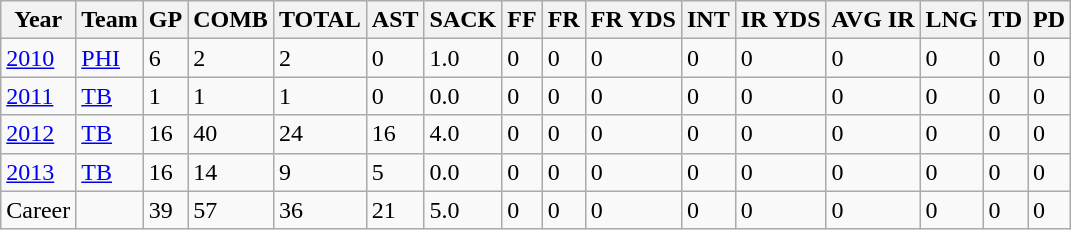<table class="wikitable">
<tr>
<th>Year</th>
<th>Team</th>
<th>GP</th>
<th>COMB</th>
<th>TOTAL</th>
<th>AST</th>
<th>SACK</th>
<th>FF</th>
<th>FR</th>
<th>FR YDS</th>
<th>INT</th>
<th>IR YDS</th>
<th>AVG IR</th>
<th>LNG</th>
<th>TD</th>
<th>PD</th>
</tr>
<tr>
<td><a href='#'>2010</a></td>
<td><a href='#'>PHI</a></td>
<td>6</td>
<td>2</td>
<td>2</td>
<td>0</td>
<td>1.0</td>
<td>0</td>
<td>0</td>
<td>0</td>
<td>0</td>
<td>0</td>
<td>0</td>
<td>0</td>
<td>0</td>
<td>0</td>
</tr>
<tr>
<td><a href='#'>2011</a></td>
<td><a href='#'>TB</a></td>
<td>1</td>
<td>1</td>
<td>1</td>
<td>0</td>
<td>0.0</td>
<td>0</td>
<td>0</td>
<td>0</td>
<td>0</td>
<td>0</td>
<td>0</td>
<td>0</td>
<td>0</td>
<td>0</td>
</tr>
<tr>
<td><a href='#'>2012</a></td>
<td><a href='#'>TB</a></td>
<td>16</td>
<td>40</td>
<td>24</td>
<td>16</td>
<td>4.0</td>
<td>0</td>
<td>0</td>
<td>0</td>
<td>0</td>
<td>0</td>
<td>0</td>
<td>0</td>
<td>0</td>
<td>0</td>
</tr>
<tr>
<td><a href='#'>2013</a></td>
<td><a href='#'>TB</a></td>
<td>16</td>
<td>14</td>
<td>9</td>
<td>5</td>
<td>0.0</td>
<td>0</td>
<td>0</td>
<td>0</td>
<td>0</td>
<td>0</td>
<td>0</td>
<td>0</td>
<td>0</td>
<td>0</td>
</tr>
<tr>
<td>Career</td>
<td></td>
<td>39</td>
<td>57</td>
<td>36</td>
<td>21</td>
<td>5.0</td>
<td>0</td>
<td>0</td>
<td>0</td>
<td>0</td>
<td>0</td>
<td>0</td>
<td>0</td>
<td>0</td>
<td>0</td>
</tr>
</table>
